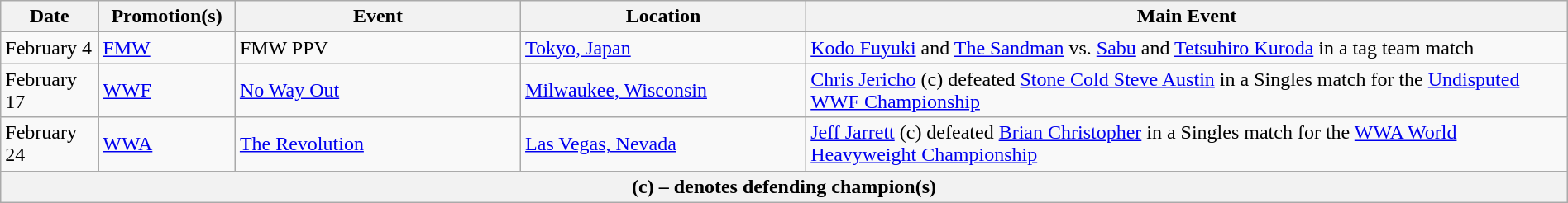<table class="wikitable" style="width:100%;">
<tr>
<th width="5%">Date</th>
<th width="5%">Promotion(s)</th>
<th style="width:15%;">Event</th>
<th style="width:15%;">Location</th>
<th style="width:40%;">Main Event</th>
</tr>
<tr style="width:20%;" |Notes>
</tr>
<tr>
<td>February 4</td>
<td><a href='#'>FMW</a></td>
<td>FMW PPV</td>
<td><a href='#'>Tokyo, Japan</a></td>
<td><a href='#'>Kodo Fuyuki</a> and <a href='#'>The Sandman</a> vs. <a href='#'>Sabu</a> and <a href='#'>Tetsuhiro Kuroda</a> in a tag team match</td>
</tr>
<tr>
<td>February 17</td>
<td><a href='#'>WWF</a></td>
<td><a href='#'>No Way Out</a></td>
<td><a href='#'>Milwaukee, Wisconsin</a></td>
<td><a href='#'>Chris Jericho</a> (c) defeated <a href='#'>Stone Cold Steve Austin</a> in a Singles match for the <a href='#'>Undisputed WWF Championship</a></td>
</tr>
<tr>
<td>February 24</td>
<td><a href='#'>WWA</a></td>
<td><a href='#'>The Revolution</a></td>
<td><a href='#'>Las Vegas, Nevada</a></td>
<td><a href='#'>Jeff Jarrett</a> (c) defeated <a href='#'>Brian Christopher</a> in a Singles match for the <a href='#'>WWA World Heavyweight Championship</a></td>
</tr>
<tr>
<th colspan="6">(c) – denotes defending champion(s)</th>
</tr>
</table>
